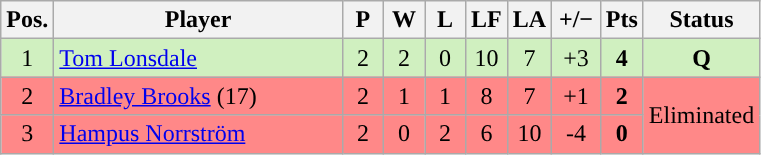<table class="wikitable" style="text-align:center; margin: 1em auto 1em auto, align:left">
<tr>
<th width=20>Pos.</th>
<th width=185>Player</th>
<th width=20>P</th>
<th width=20>W</th>
<th width=20>L</th>
<th width=20>LF</th>
<th width=20>LA</th>
<th width=25>+/−</th>
<th width=20>Pts</th>
<th width=70>Status</th>
</tr>
<tr style="background:#D0F0C0;">
<td>1</td>
<td align=left> <a href='#'>Tom Lonsdale</a></td>
<td>2</td>
<td>2</td>
<td>0</td>
<td>10</td>
<td>7</td>
<td>+3</td>
<td><strong>4</strong></td>
<td rowspan=1><strong>Q</strong></td>
</tr>
<tr style="background:#FF8888;">
<td>2</td>
<td align=left> <a href='#'>Bradley Brooks</a> (17)</td>
<td>2</td>
<td>1</td>
<td>1</td>
<td>8</td>
<td>7</td>
<td>+1</td>
<td><strong>2</strong></td>
<td rowspan=2>Eliminated</td>
</tr>
<tr style="background:#FF8888;">
<td>3</td>
<td align=left> <a href='#'>Hampus Norrström</a></td>
<td>2</td>
<td>0</td>
<td>2</td>
<td>6</td>
<td>10</td>
<td>-4</td>
<td><strong>0</strong></td>
</tr>
</table>
